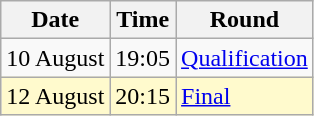<table class="wikitable">
<tr>
<th>Date</th>
<th>Time</th>
<th>Round</th>
</tr>
<tr>
<td>10 August</td>
<td>19:05</td>
<td><a href='#'>Qualification</a></td>
</tr>
<tr style=background:lemonchiffon>
<td>12 August</td>
<td>20:15</td>
<td><a href='#'>Final</a></td>
</tr>
</table>
